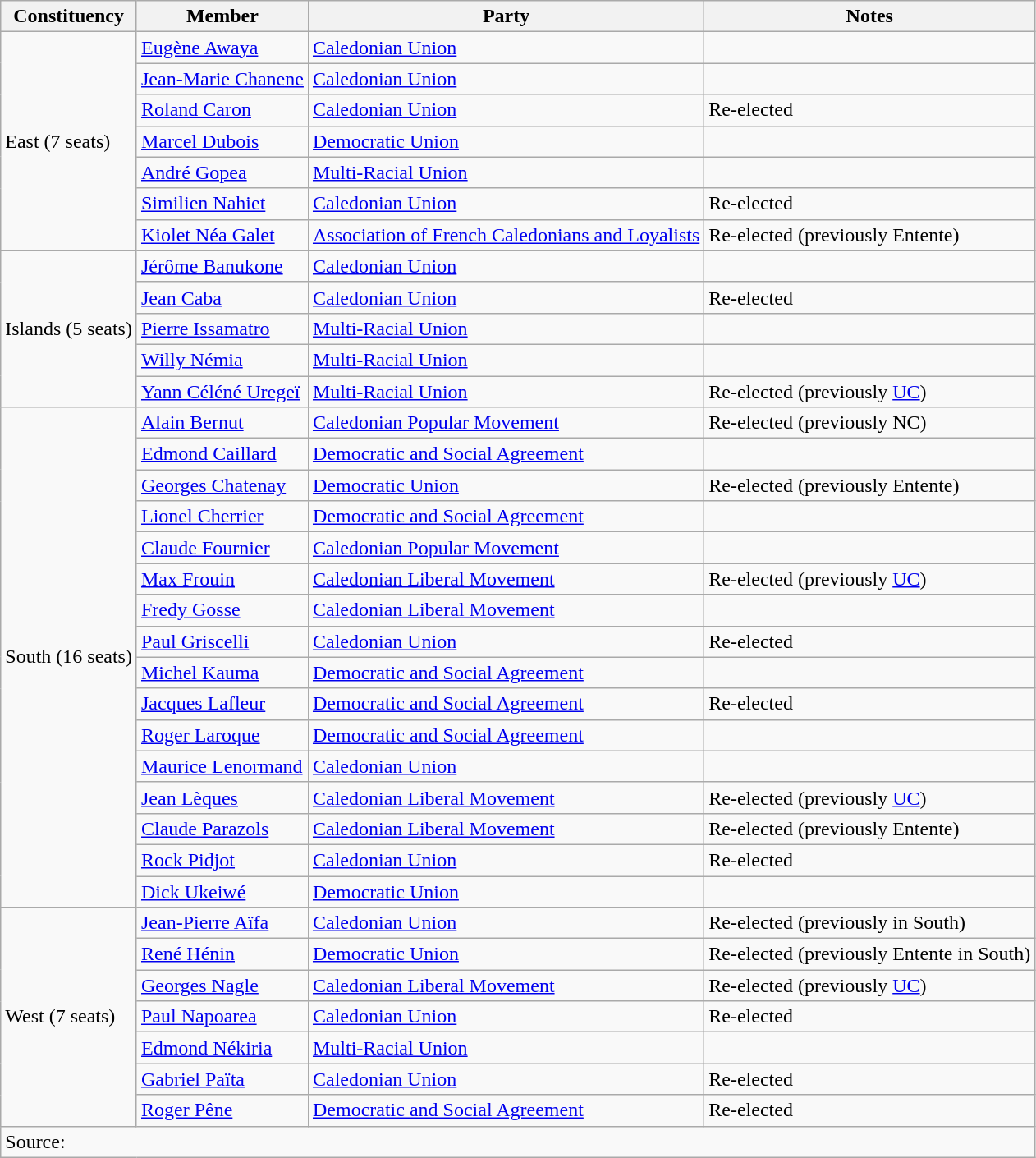<table class="wikitable sortable">
<tr>
<th>Constituency</th>
<th>Member</th>
<th>Party</th>
<th>Notes</th>
</tr>
<tr>
<td rowspan=7>East (7 seats)</td>
<td><a href='#'>Eugène Awaya</a></td>
<td><a href='#'>Caledonian Union</a></td>
<td></td>
</tr>
<tr>
<td><a href='#'>Jean-Marie Chanene</a></td>
<td><a href='#'>Caledonian Union</a></td>
<td></td>
</tr>
<tr>
<td><a href='#'>Roland Caron</a></td>
<td><a href='#'>Caledonian Union</a></td>
<td>Re-elected</td>
</tr>
<tr>
<td><a href='#'>Marcel Dubois</a></td>
<td><a href='#'>Democratic Union</a></td>
<td></td>
</tr>
<tr>
<td><a href='#'>André Gopea</a></td>
<td><a href='#'>Multi-Racial Union</a></td>
<td></td>
</tr>
<tr>
<td><a href='#'>Similien Nahiet</a></td>
<td><a href='#'>Caledonian Union</a></td>
<td>Re-elected</td>
</tr>
<tr>
<td><a href='#'>Kiolet Néa Galet</a></td>
<td><a href='#'>Association of French Caledonians and Loyalists</a></td>
<td>Re-elected (previously Entente)</td>
</tr>
<tr>
<td rowspan=5>Islands (5 seats)</td>
<td><a href='#'>Jérôme Banukone</a></td>
<td><a href='#'>Caledonian Union</a></td>
<td></td>
</tr>
<tr>
<td><a href='#'>Jean Caba</a></td>
<td><a href='#'>Caledonian Union</a></td>
<td>Re-elected</td>
</tr>
<tr>
<td><a href='#'>Pierre Issamatro</a></td>
<td><a href='#'>Multi-Racial Union</a></td>
<td></td>
</tr>
<tr>
<td><a href='#'>Willy Némia</a></td>
<td><a href='#'>Multi-Racial Union</a></td>
<td></td>
</tr>
<tr>
<td><a href='#'>Yann Céléné Uregeï</a></td>
<td><a href='#'>Multi-Racial Union</a></td>
<td>Re-elected (previously <a href='#'>UC</a>)</td>
</tr>
<tr>
<td rowspan=16>South (16 seats)</td>
<td><a href='#'>Alain Bernut</a></td>
<td><a href='#'>Caledonian Popular Movement</a></td>
<td>Re-elected (previously NC)</td>
</tr>
<tr>
<td><a href='#'>Edmond Caillard</a></td>
<td><a href='#'>Democratic and Social Agreement</a></td>
<td></td>
</tr>
<tr>
<td><a href='#'>Georges Chatenay</a></td>
<td><a href='#'>Democratic Union</a></td>
<td>Re-elected (previously Entente)</td>
</tr>
<tr>
<td><a href='#'>Lionel Cherrier</a></td>
<td><a href='#'>Democratic and Social Agreement</a></td>
<td></td>
</tr>
<tr>
<td><a href='#'>Claude Fournier</a></td>
<td><a href='#'>Caledonian Popular Movement</a></td>
<td></td>
</tr>
<tr>
<td><a href='#'>Max Frouin</a></td>
<td><a href='#'>Caledonian Liberal Movement</a></td>
<td>Re-elected (previously <a href='#'>UC</a>)</td>
</tr>
<tr>
<td><a href='#'>Fredy Gosse</a></td>
<td><a href='#'>Caledonian Liberal Movement</a></td>
<td></td>
</tr>
<tr>
<td><a href='#'>Paul Griscelli</a></td>
<td><a href='#'>Caledonian Union</a></td>
<td>Re-elected</td>
</tr>
<tr>
<td><a href='#'>Michel Kauma</a></td>
<td><a href='#'>Democratic and Social Agreement</a></td>
<td></td>
</tr>
<tr>
<td><a href='#'>Jacques Lafleur</a></td>
<td><a href='#'>Democratic and Social Agreement</a></td>
<td>Re-elected</td>
</tr>
<tr>
<td><a href='#'>Roger Laroque</a></td>
<td><a href='#'>Democratic and Social Agreement</a></td>
<td></td>
</tr>
<tr>
<td><a href='#'>Maurice Lenormand</a></td>
<td><a href='#'>Caledonian Union</a></td>
<td></td>
</tr>
<tr>
<td><a href='#'>Jean Lèques</a></td>
<td><a href='#'>Caledonian Liberal Movement</a></td>
<td>Re-elected (previously <a href='#'>UC</a>)</td>
</tr>
<tr>
<td><a href='#'>Claude Parazols</a></td>
<td><a href='#'>Caledonian Liberal Movement</a></td>
<td>Re-elected (previously Entente)</td>
</tr>
<tr>
<td><a href='#'>Rock Pidjot</a></td>
<td><a href='#'>Caledonian Union</a></td>
<td>Re-elected</td>
</tr>
<tr>
<td><a href='#'>Dick Ukeiwé</a></td>
<td><a href='#'>Democratic Union</a></td>
<td></td>
</tr>
<tr>
<td rowspan=7>West (7 seats)</td>
<td><a href='#'>Jean-Pierre Aïfa</a></td>
<td><a href='#'>Caledonian Union</a></td>
<td>Re-elected (previously in South)</td>
</tr>
<tr>
<td><a href='#'>René Hénin</a></td>
<td><a href='#'>Democratic Union</a></td>
<td>Re-elected (previously Entente in South)</td>
</tr>
<tr>
<td><a href='#'>Georges Nagle</a></td>
<td><a href='#'>Caledonian Liberal Movement</a></td>
<td>Re-elected (previously <a href='#'>UC</a>)</td>
</tr>
<tr>
<td><a href='#'>Paul Napoarea</a></td>
<td><a href='#'>Caledonian Union</a></td>
<td>Re-elected</td>
</tr>
<tr>
<td><a href='#'>Edmond Nékiria</a></td>
<td><a href='#'>Multi-Racial Union</a></td>
<td></td>
</tr>
<tr>
<td><a href='#'>Gabriel Païta</a></td>
<td><a href='#'>Caledonian Union</a></td>
<td>Re-elected</td>
</tr>
<tr>
<td><a href='#'>Roger Pêne</a></td>
<td><a href='#'>Democratic and Social Agreement</a></td>
<td>Re-elected</td>
</tr>
<tr class=sortbottom>
<td colspan=4>Source: </td>
</tr>
</table>
